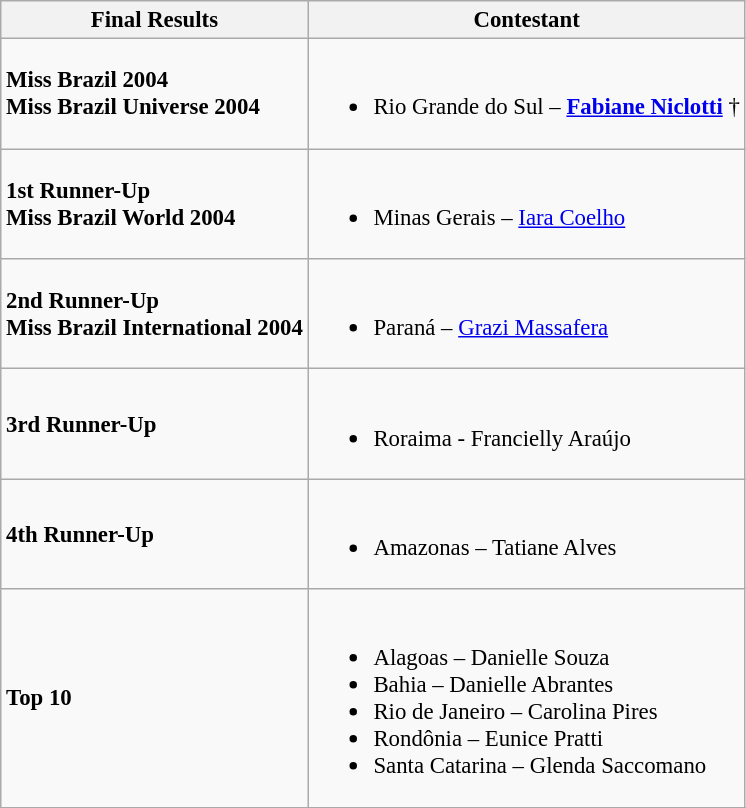<table class="wikitable sortable" style="font-size: 95%;">
<tr>
<th>Final Results</th>
<th>Contestant</th>
</tr>
<tr>
<td><strong>Miss Brazil 2004</strong><br><strong>Miss Brazil Universe 2004</strong></td>
<td><br><ul><li>Rio Grande do Sul – <strong><a href='#'>Fabiane Niclotti</a></strong> †</li></ul></td>
</tr>
<tr>
<td><strong>1st Runner-Up</strong><br><strong>Miss Brazil World 2004</strong></td>
<td><br><ul><li>Minas Gerais – <a href='#'>Iara Coelho</a></li></ul></td>
</tr>
<tr>
<td><strong>2nd Runner-Up</strong><br><strong>Miss Brazil International 2004</strong></td>
<td><br><ul><li>Paraná – <a href='#'>Grazi Massafera</a></li></ul></td>
</tr>
<tr>
<td><strong>3rd Runner-Up</strong></td>
<td><br><ul><li>Roraima - Francielly Araújo</li></ul></td>
</tr>
<tr>
<td><strong>4th Runner-Up</strong></td>
<td><br><ul><li>Amazonas – Tatiane Alves</li></ul></td>
</tr>
<tr>
<td><strong>Top 10</strong></td>
<td><br><ul><li>Alagoas  – Danielle Souza</li><li>Bahia – Danielle Abrantes</li><li>Rio de Janeiro – Carolina Pires</li><li>Rondônia – Eunice Pratti</li><li>Santa Catarina – Glenda Saccomano</li></ul></td>
</tr>
<tr>
</tr>
</table>
